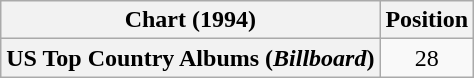<table class="wikitable plainrowheaders" style="text-align:center">
<tr>
<th scope="col">Chart (1994)</th>
<th scope="col">Position</th>
</tr>
<tr>
<th scope="row">US Top Country Albums (<em>Billboard</em>)</th>
<td>28</td>
</tr>
</table>
